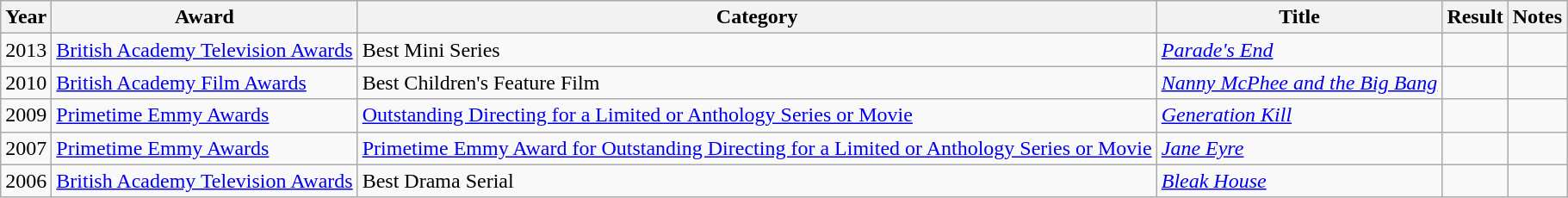<table class="wikitable">
<tr>
<th>Year</th>
<th>Award</th>
<th>Category</th>
<th>Title</th>
<th>Result</th>
<th>Notes</th>
</tr>
<tr>
<td>2013</td>
<td><a href='#'>British Academy Television Awards</a></td>
<td>Best Mini Series</td>
<td><em><a href='#'>Parade's End</a></em></td>
<td></td>
<td></td>
</tr>
<tr>
<td>2010</td>
<td><a href='#'>British Academy Film Awards</a></td>
<td>Best Children's Feature Film</td>
<td><em><a href='#'>Nanny McPhee and the Big Bang</a></em></td>
<td></td>
<td></td>
</tr>
<tr>
<td>2009</td>
<td><a href='#'>Primetime Emmy Awards</a></td>
<td><a href='#'>Outstanding Directing for a Limited or Anthology Series or Movie</a></td>
<td><em><a href='#'>Generation Kill</a> </em></td>
<td></td>
<td></td>
</tr>
<tr>
<td>2007</td>
<td><a href='#'>Primetime Emmy Awards</a></td>
<td><a href='#'>Primetime Emmy Award for Outstanding Directing for a Limited or Anthology Series or Movie</a></td>
<td><em><a href='#'>Jane Eyre</a></em></td>
<td></td>
<td></td>
</tr>
<tr>
<td>2006</td>
<td><a href='#'>British Academy Television Awards</a></td>
<td>Best Drama Serial</td>
<td><em><a href='#'>Bleak House</a></em></td>
<td></td>
<td></td>
</tr>
</table>
